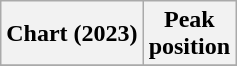<table class="wikitable plainrowheaders" style="text-align:center">
<tr>
<th scope="col">Chart (2023)</th>
<th scope="col">Peak<br>position</th>
</tr>
<tr>
</tr>
</table>
